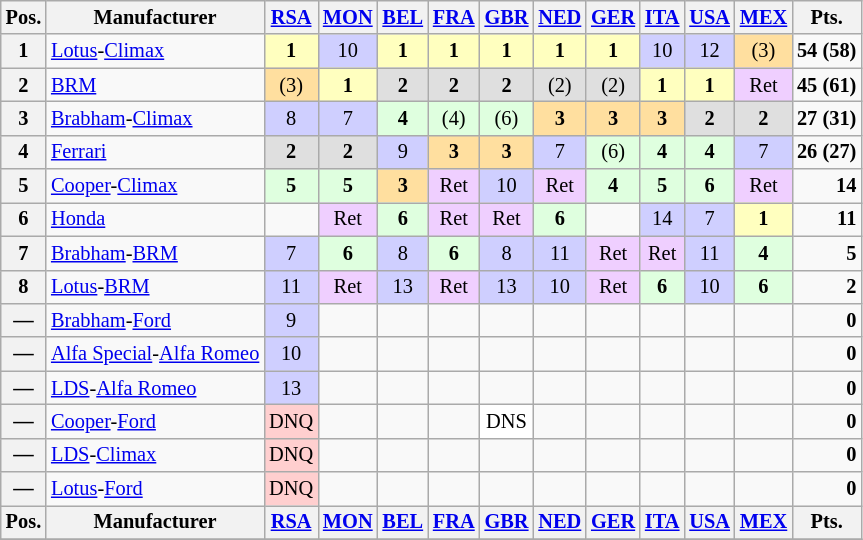<table class="wikitable" style="font-size: 85%; text-align:center;">
<tr valign="top">
<th valign="middle">Pos.</th>
<th valign="middle">Manufacturer</th>
<th><a href='#'>RSA</a><br></th>
<th><a href='#'>MON</a><br></th>
<th><a href='#'>BEL</a><br></th>
<th><a href='#'>FRA</a><br></th>
<th><a href='#'>GBR</a><br></th>
<th><a href='#'>NED</a><br></th>
<th><a href='#'>GER</a><br></th>
<th><a href='#'>ITA</a><br></th>
<th><a href='#'>USA</a><br></th>
<th><a href='#'>MEX</a><br></th>
<th valign="middle">Pts.</th>
</tr>
<tr>
<th>1</th>
<td align="left"> <a href='#'>Lotus</a>-<a href='#'>Climax</a></td>
<td style="background:#ffffbf;"><strong>1</strong></td>
<td style="background:#cfcfff;">10</td>
<td style="background:#ffffbf;"><strong>1</strong></td>
<td style="background:#ffffbf;"><strong>1</strong></td>
<td style="background:#ffffbf;"><strong>1</strong></td>
<td style="background:#ffffbf;"><strong>1</strong></td>
<td style="background:#ffffbf;"><strong>1</strong></td>
<td style="background:#cfcfff;">10</td>
<td style="background:#cfcfff;">12</td>
<td style="background:#ffdf9f;">(3)</td>
<td align="right"><strong>54 (58)</strong></td>
</tr>
<tr>
<th>2</th>
<td align="left"> <a href='#'>BRM</a></td>
<td style="background:#ffdf9f;">(3)</td>
<td style="background:#ffffbf;"><strong>1</strong></td>
<td style="background:#dfdfdf;"><strong>2</strong></td>
<td style="background:#dfdfdf;"><strong>2</strong></td>
<td style="background:#dfdfdf;"><strong>2</strong></td>
<td style="background:#dfdfdf;">(2)</td>
<td style="background:#dfdfdf;">(2)</td>
<td style="background:#ffffbf;"><strong>1</strong></td>
<td style="background:#ffffbf;"><strong>1</strong></td>
<td style="background:#efcfff;">Ret</td>
<td align="right"><strong>45 (61)</strong></td>
</tr>
<tr>
<th>3</th>
<td align="left"> <a href='#'>Brabham</a>-<a href='#'>Climax</a></td>
<td style="background:#cfcfff;">8</td>
<td style="background:#cfcfff;">7</td>
<td style="background:#dfffdf;"><strong>4</strong></td>
<td style="background:#dfffdf;">(4)</td>
<td style="background:#dfffdf;">(6)</td>
<td style="background:#ffdf9f;"><strong>3</strong></td>
<td style="background:#ffdf9f;"><strong>3</strong></td>
<td style="background:#ffdf9f;"><strong>3</strong></td>
<td style="background:#dfdfdf;"><strong>2</strong></td>
<td style="background:#dfdfdf;"><strong>2</strong></td>
<td align="right"><strong>27 (31)</strong></td>
</tr>
<tr>
<th>4</th>
<td align="left"> <a href='#'>Ferrari</a></td>
<td style="background:#dfdfdf;"><strong>2</strong></td>
<td style="background:#dfdfdf;"><strong>2</strong></td>
<td style="background:#cfcfff;">9</td>
<td style="background:#ffdf9f;"><strong>3</strong></td>
<td style="background:#ffdf9f;"><strong>3</strong></td>
<td style="background:#cfcfff;">7</td>
<td style="background:#dfffdf;">(6)</td>
<td style="background:#dfffdf;"><strong>4</strong></td>
<td style="background:#dfffdf;"><strong>4</strong></td>
<td style="background:#cfcfff;">7</td>
<td align="right"><strong>26 (27)</strong></td>
</tr>
<tr>
<th>5</th>
<td align="left"> <a href='#'>Cooper</a>-<a href='#'>Climax</a></td>
<td style="background:#dfffdf;"><strong>5</strong></td>
<td style="background:#dfffdf;"><strong>5</strong></td>
<td style="background:#ffdf9f;"><strong>3</strong></td>
<td style="background:#efcfff;">Ret</td>
<td style="background:#cfcfff;">10</td>
<td style="background:#efcfff;">Ret</td>
<td style="background:#dfffdf;"><strong>4</strong></td>
<td style="background:#dfffdf;"><strong>5</strong></td>
<td style="background:#dfffdf;"><strong>6</strong></td>
<td style="background:#efcfff;">Ret</td>
<td align="right"><strong>14</strong></td>
</tr>
<tr>
<th>6</th>
<td align="left"> <a href='#'>Honda</a></td>
<td></td>
<td style="background:#efcfff;">Ret</td>
<td style="background:#dfffdf;"><strong>6</strong></td>
<td style="background:#efcfff;">Ret</td>
<td style="background:#efcfff;">Ret</td>
<td style="background:#dfffdf;"><strong>6</strong></td>
<td></td>
<td style="background:#cfcfff;">14</td>
<td style="background:#cfcfff;">7</td>
<td style="background:#ffffbf;"><strong>1</strong></td>
<td align="right"><strong>11</strong></td>
</tr>
<tr>
<th>7</th>
<td align="left"> <a href='#'>Brabham</a>-<a href='#'>BRM</a></td>
<td style="background:#cfcfff;">7</td>
<td style="background:#dfffdf;"><strong>6</strong></td>
<td style="background:#cfcfff;">8</td>
<td style="background:#dfffdf;"><strong>6</strong></td>
<td style="background:#cfcfff;">8</td>
<td style="background:#cfcfff;">11</td>
<td style="background:#efcfff;">Ret</td>
<td style="background:#efcfff;">Ret</td>
<td style="background:#cfcfff;">11</td>
<td style="background:#dfffdf;"><strong>4</strong></td>
<td align="right"><strong>5</strong></td>
</tr>
<tr>
<th>8</th>
<td align="left"> <a href='#'>Lotus</a>-<a href='#'>BRM</a></td>
<td style="background:#cfcfff;">11</td>
<td style="background:#efcfff;">Ret</td>
<td style="background:#cfcfff;">13</td>
<td style="background:#efcfff;">Ret</td>
<td style="background:#cfcfff;">13</td>
<td style="background:#cfcfff;">10</td>
<td style="background:#efcfff;">Ret</td>
<td style="background:#dfffdf;"><strong>6</strong></td>
<td style="background:#cfcfff;">10</td>
<td style="background:#dfffdf;"><strong>6</strong></td>
<td align="right"><strong>2</strong></td>
</tr>
<tr>
<th>—</th>
<td align="left"> <a href='#'>Brabham</a>-<a href='#'>Ford</a></td>
<td style="background:#cfcfff;">9</td>
<td></td>
<td></td>
<td></td>
<td></td>
<td></td>
<td></td>
<td></td>
<td></td>
<td></td>
<td align="right"><strong>0</strong></td>
</tr>
<tr>
<th>—</th>
<td align="left"> <a href='#'>Alfa Special</a>-<a href='#'>Alfa Romeo</a></td>
<td style="background:#cfcfff;">10</td>
<td></td>
<td></td>
<td></td>
<td></td>
<td></td>
<td></td>
<td></td>
<td></td>
<td></td>
<td align="right"><strong>0</strong></td>
</tr>
<tr>
<th>—</th>
<td align="left"> <a href='#'>LDS</a>-<a href='#'>Alfa Romeo</a></td>
<td style="background:#cfcfff;">13</td>
<td></td>
<td></td>
<td></td>
<td></td>
<td></td>
<td></td>
<td></td>
<td></td>
<td></td>
<td align="right"><strong>0</strong></td>
</tr>
<tr>
<th>—</th>
<td align="left"> <a href='#'>Cooper</a>-<a href='#'>Ford</a></td>
<td style="background:#ffcfcf;">DNQ</td>
<td></td>
<td></td>
<td></td>
<td style="background:#ffffff;">DNS</td>
<td></td>
<td></td>
<td></td>
<td></td>
<td></td>
<td align="right"><strong>0</strong></td>
</tr>
<tr>
<th>—</th>
<td align="left"> <a href='#'>LDS</a>-<a href='#'>Climax</a></td>
<td style="background:#ffcfcf;">DNQ</td>
<td></td>
<td></td>
<td></td>
<td></td>
<td></td>
<td></td>
<td></td>
<td></td>
<td></td>
<td align="right"><strong>0</strong></td>
</tr>
<tr>
<th>—</th>
<td align="left"> <a href='#'>Lotus</a>-<a href='#'>Ford</a></td>
<td style="background:#ffcfcf;">DNQ</td>
<td></td>
<td></td>
<td></td>
<td></td>
<td></td>
<td></td>
<td></td>
<td></td>
<td></td>
<td align="right"><strong>0</strong></td>
</tr>
<tr valign="top">
<th valign="middle">Pos.</th>
<th valign="middle">Manufacturer</th>
<th><a href='#'>RSA</a><br></th>
<th><a href='#'>MON</a><br></th>
<th><a href='#'>BEL</a><br></th>
<th><a href='#'>FRA</a><br></th>
<th><a href='#'>GBR</a><br></th>
<th><a href='#'>NED</a><br></th>
<th><a href='#'>GER</a><br></th>
<th><a href='#'>ITA</a><br></th>
<th><a href='#'>USA</a><br></th>
<th><a href='#'>MEX</a><br></th>
<th valign="middle">Pts.</th>
</tr>
<tr>
</tr>
</table>
